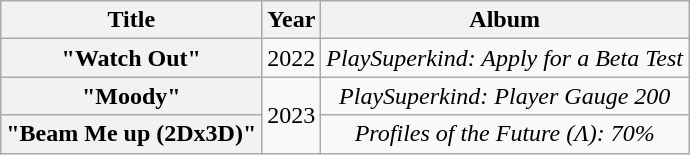<table class="wikitable plainrowheaders" style="text-align:center;">
<tr>
<th scope="col">Title</th>
<th scope="col">Year</th>
<th scope="col">Album</th>
</tr>
<tr>
<th scope="row">"Watch Out"</th>
<td>2022</td>
<td><em>PlaySuperkind: Apply for a Beta Test</em></td>
</tr>
<tr>
<th scope="row">"Moody"</th>
<td rowspan="2">2023</td>
<td><em>PlaySuperkind: Player Gauge 200</em></td>
</tr>
<tr>
<th scope="row">"Beam Me up (2Dx3D)"</th>
<td><em>Profiles of the Future (Λ): 70%</em></td>
</tr>
</table>
